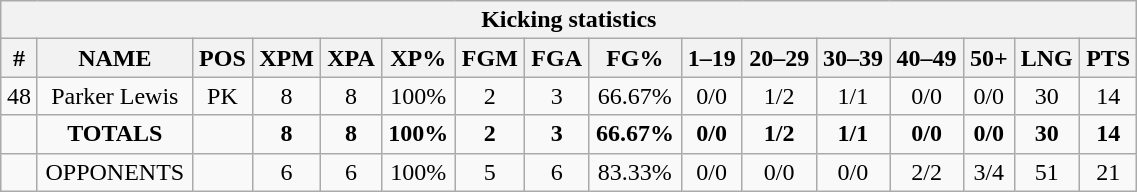<table style="width:60%; text-align:center;" class="wikitable collapsible collapsed">
<tr>
<th colspan="16">Kicking statistics</th>
</tr>
<tr>
<th>#</th>
<th>NAME</th>
<th>POS</th>
<th>XPM</th>
<th>XPA</th>
<th>XP%</th>
<th>FGM</th>
<th>FGA</th>
<th>FG%</th>
<th>1–19</th>
<th>20–29</th>
<th>30–39</th>
<th>40–49</th>
<th>50+</th>
<th>LNG</th>
<th>PTS</th>
</tr>
<tr>
<td>48</td>
<td>Parker Lewis</td>
<td>PK</td>
<td>8</td>
<td>8</td>
<td>100%</td>
<td>2</td>
<td>3</td>
<td>66.67%</td>
<td>0/0</td>
<td>1/2</td>
<td>1/1</td>
<td>0/0</td>
<td>0/0</td>
<td>30</td>
<td>14</td>
</tr>
<tr>
<td></td>
<td><strong>TOTALS</strong></td>
<td></td>
<td><strong>8</strong></td>
<td><strong>8</strong></td>
<td><strong>100%</strong></td>
<td><strong>2</strong></td>
<td><strong>3</strong></td>
<td><strong>66.67%</strong></td>
<td><strong>0/0</strong></td>
<td><strong>1/2</strong></td>
<td><strong>1/1</strong></td>
<td><strong>0/0</strong></td>
<td><strong>0/0</strong></td>
<td><strong>30</strong></td>
<td><strong>14</strong></td>
</tr>
<tr>
<td></td>
<td>OPPONENTS</td>
<td></td>
<td>6</td>
<td>6</td>
<td>100%</td>
<td>5</td>
<td>6</td>
<td>83.33%</td>
<td>0/0</td>
<td>0/0</td>
<td>0/0</td>
<td>2/2</td>
<td>3/4</td>
<td>51</td>
<td>21</td>
</tr>
</table>
